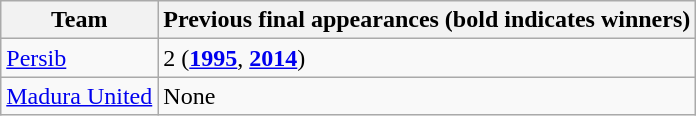<table class="wikitable plainrowheaders">
<tr>
<th scope="col">Team</th>
<th scope="col">Previous final appearances (bold indicates winners)</th>
</tr>
<tr>
<td><a href='#'>Persib</a></td>
<td>2 (<strong><a href='#'>1995</a></strong>, <strong><a href='#'>2014</a></strong>)</td>
</tr>
<tr>
<td><a href='#'>Madura United</a></td>
<td>None</td>
</tr>
</table>
